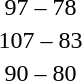<table style="text-align:center">
<tr>
<th width=200></th>
<th width=100></th>
<th width=200></th>
<th></th>
</tr>
<tr>
<td align=right><strong></strong></td>
<td>97 – 78</td>
<td align=left></td>
</tr>
<tr>
<td align=right><strong></strong></td>
<td>107 – 83</td>
<td align=left></td>
</tr>
<tr>
<td align=right><strong></strong></td>
<td>90 – 80</td>
<td align=left></td>
</tr>
</table>
